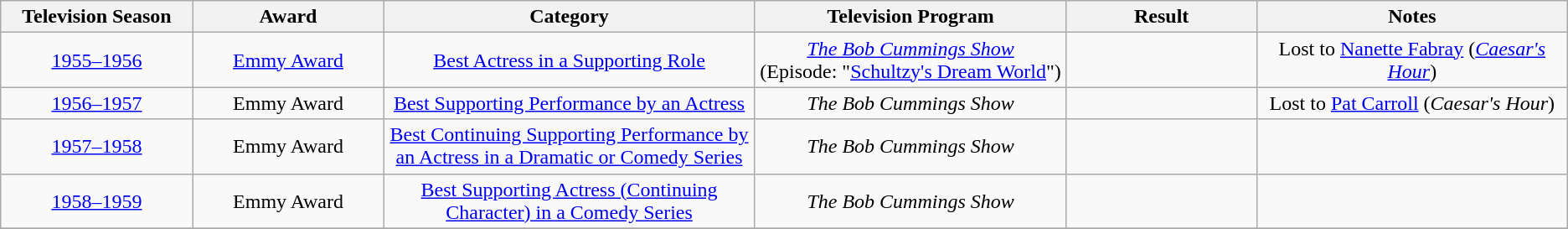<table class="wikitable sortable" style="text-align: center">
<tr>
<th width="150">Television Season</th>
<th width="150">Award</th>
<th width="300">Category</th>
<th width="250">Television Program</th>
<th width="150">Result</th>
<th width="250">Notes</th>
</tr>
<tr>
<td><a href='#'>1955–1956</a></td>
<td><a href='#'>Emmy Award</a></td>
<td><a href='#'>Best Actress in a Supporting Role</a></td>
<td><em><a href='#'>The Bob Cummings Show</a></em><br>(Episode: "<a href='#'>Schultzy's Dream World</a>")</td>
<td></td>
<td>Lost to <a href='#'>Nanette Fabray</a> (<em><a href='#'>Caesar's Hour</a></em>)</td>
</tr>
<tr>
<td><a href='#'>1956–1957</a></td>
<td>Emmy Award</td>
<td><a href='#'>Best Supporting Performance by an Actress</a></td>
<td><em>The Bob Cummings Show</em></td>
<td></td>
<td>Lost to <a href='#'>Pat Carroll</a> (<em>Caesar's Hour</em>)</td>
</tr>
<tr>
<td><a href='#'>1957–1958</a></td>
<td>Emmy Award</td>
<td><a href='#'>Best Continuing Supporting Performance by an Actress
 in a Dramatic or Comedy Series</a></td>
<td><em>The Bob Cummings Show</em></td>
<td></td>
<td></td>
</tr>
<tr>
<td><a href='#'>1958–1959</a></td>
<td>Emmy Award</td>
<td><a href='#'>Best Supporting Actress (Continuing Character) in a Comedy Series</a></td>
<td><em>The Bob Cummings Show</em></td>
<td></td>
<td></td>
</tr>
<tr>
</tr>
</table>
